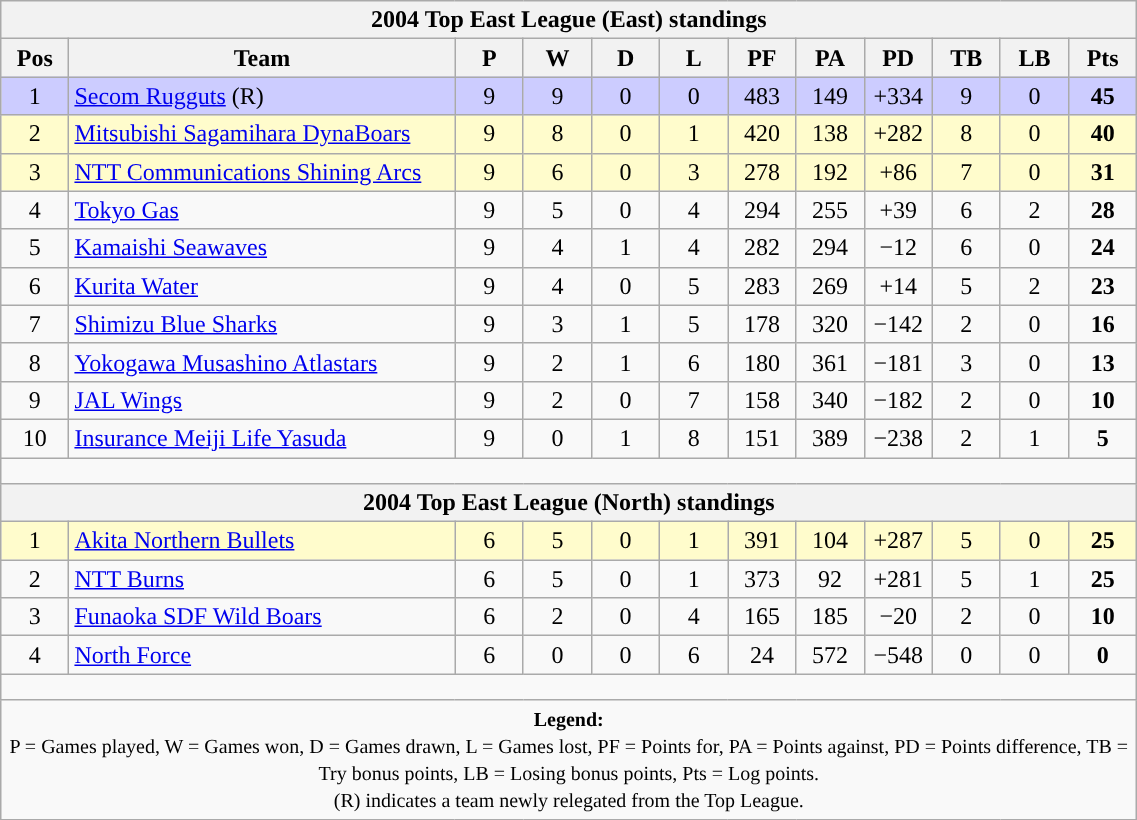<table class="wikitable" style="text-align:center; font-size:100%; width:60%;">
<tr>
<th colspan="100%" cellpadding="0" cellspacing="0"><strong>2004 Top East League (East) standings</strong></th>
</tr>
<tr>
<th style="width:6%;">Pos</th>
<th style="width:34%;">Team</th>
<th style="width:6%;">P</th>
<th style="width:6%;">W</th>
<th style="width:6%;">D</th>
<th style="width:6%;">L</th>
<th style="width:6%;">PF</th>
<th style="width:6%;">PA</th>
<th style="width:6%;">PD</th>
<th style="width:6%;">TB</th>
<th style="width:6%;">LB</th>
<th style="width:6%;">Pts<br></th>
</tr>
<tr style="background:#CCCCFF;">
<td>1</td>
<td style="text-align:left;"><a href='#'>Secom Rugguts</a> (R)</td>
<td>9</td>
<td>9</td>
<td>0</td>
<td>0</td>
<td>483</td>
<td>149</td>
<td>+334</td>
<td>9</td>
<td>0</td>
<td><strong>45</strong></td>
</tr>
<tr style="background:#FFFCCC;">
<td>2</td>
<td style="text-align:left;"><a href='#'>Mitsubishi Sagamihara DynaBoars</a></td>
<td>9</td>
<td>8</td>
<td>0</td>
<td>1</td>
<td>420</td>
<td>138</td>
<td>+282</td>
<td>8</td>
<td>0</td>
<td><strong>40</strong></td>
</tr>
<tr style="background:#FFFCCC;">
<td>3</td>
<td style="text-align:left;"><a href='#'>NTT Communications Shining Arcs</a></td>
<td>9</td>
<td>6</td>
<td>0</td>
<td>3</td>
<td>278</td>
<td>192</td>
<td>+86</td>
<td>7</td>
<td>0</td>
<td><strong>31</strong></td>
</tr>
<tr>
<td>4</td>
<td style="text-align:left;"><a href='#'>Tokyo Gas</a></td>
<td>9</td>
<td>5</td>
<td>0</td>
<td>4</td>
<td>294</td>
<td>255</td>
<td>+39</td>
<td>6</td>
<td>2</td>
<td><strong>28</strong></td>
</tr>
<tr>
<td>5</td>
<td style="text-align:left;"><a href='#'>Kamaishi Seawaves</a></td>
<td>9</td>
<td>4</td>
<td>1</td>
<td>4</td>
<td>282</td>
<td>294</td>
<td>−12</td>
<td>6</td>
<td>0</td>
<td><strong>24</strong></td>
</tr>
<tr>
<td>6</td>
<td style="text-align:left;"><a href='#'>Kurita Water</a></td>
<td>9</td>
<td>4</td>
<td>0</td>
<td>5</td>
<td>283</td>
<td>269</td>
<td>+14</td>
<td>5</td>
<td>2</td>
<td><strong>23</strong></td>
</tr>
<tr>
<td>7</td>
<td style="text-align:left;"><a href='#'>Shimizu Blue Sharks</a></td>
<td>9</td>
<td>3</td>
<td>1</td>
<td>5</td>
<td>178</td>
<td>320</td>
<td>−142</td>
<td>2</td>
<td>0</td>
<td><strong>16</strong></td>
</tr>
<tr>
<td>8</td>
<td style="text-align:left;"><a href='#'>Yokogawa Musashino Atlastars</a></td>
<td>9</td>
<td>2</td>
<td>1</td>
<td>6</td>
<td>180</td>
<td>361</td>
<td>−181</td>
<td>3</td>
<td>0</td>
<td><strong>13</strong></td>
</tr>
<tr>
<td>9</td>
<td style="text-align:left;"><a href='#'>JAL Wings</a></td>
<td>9</td>
<td>2</td>
<td>0</td>
<td>7</td>
<td>158</td>
<td>340</td>
<td>−182</td>
<td>2</td>
<td>0</td>
<td><strong>10</strong></td>
</tr>
<tr>
<td>10</td>
<td style="text-align:left;"><a href='#'>Insurance Meiji Life Yasuda</a></td>
<td>9</td>
<td>0</td>
<td>1</td>
<td>8</td>
<td>151</td>
<td>389</td>
<td>−238</td>
<td>2</td>
<td>1</td>
<td><strong>5</strong></td>
</tr>
<tr>
<td colspan="100%" style="height:10px;"></td>
</tr>
<tr>
<th colspan="100%" cellpadding="0" cellspacing="0"><strong>2004 Top East League (North) standings</strong></th>
</tr>
<tr style="background:#FFFCCC;">
<td>1</td>
<td style="text-align:left;"><a href='#'>Akita Northern Bullets</a></td>
<td>6</td>
<td>5</td>
<td>0</td>
<td>1</td>
<td>391</td>
<td>104</td>
<td>+287</td>
<td>5</td>
<td>0</td>
<td><strong>25</strong></td>
</tr>
<tr>
<td>2</td>
<td style="text-align:left;"><a href='#'>NTT Burns</a></td>
<td>6</td>
<td>5</td>
<td>0</td>
<td>1</td>
<td>373</td>
<td>92</td>
<td>+281</td>
<td>5</td>
<td>1</td>
<td><strong>25</strong></td>
</tr>
<tr>
<td>3</td>
<td style="text-align:left;"><a href='#'>Funaoka SDF Wild Boars</a></td>
<td>6</td>
<td>2</td>
<td>0</td>
<td>4</td>
<td>165</td>
<td>185</td>
<td>−20</td>
<td>2</td>
<td>0</td>
<td><strong>10</strong></td>
</tr>
<tr>
<td>4</td>
<td style="text-align:left;"><a href='#'>North Force</a></td>
<td>6</td>
<td>0</td>
<td>0</td>
<td>6</td>
<td>24</td>
<td>572</td>
<td>−548</td>
<td>0</td>
<td>0</td>
<td><strong>0</strong></td>
</tr>
<tr>
<td colspan="100%" style="height:10px;"></td>
</tr>
<tr>
<td colspan="100%"><small><strong>Legend:</strong> <br> P = Games played, W = Games won, D = Games drawn, L = Games lost, PF = Points for, PA = Points against, PD = Points difference, TB = Try bonus points, LB = Losing bonus points, Pts = Log points. <br> (R) indicates a team newly relegated from the Top League.</small></td>
</tr>
</table>
